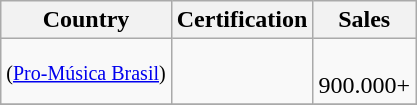<table class="wikitable">
<tr>
<th>Country</th>
<th>Certification</th>
<th>Sales</th>
</tr>
<tr>
<td> <small>(<a href='#'>Pro-Música Brasil</a>)</small></td>
<td align="center"><br></td>
<td><br>900.000+</td>
</tr>
<tr>
</tr>
</table>
